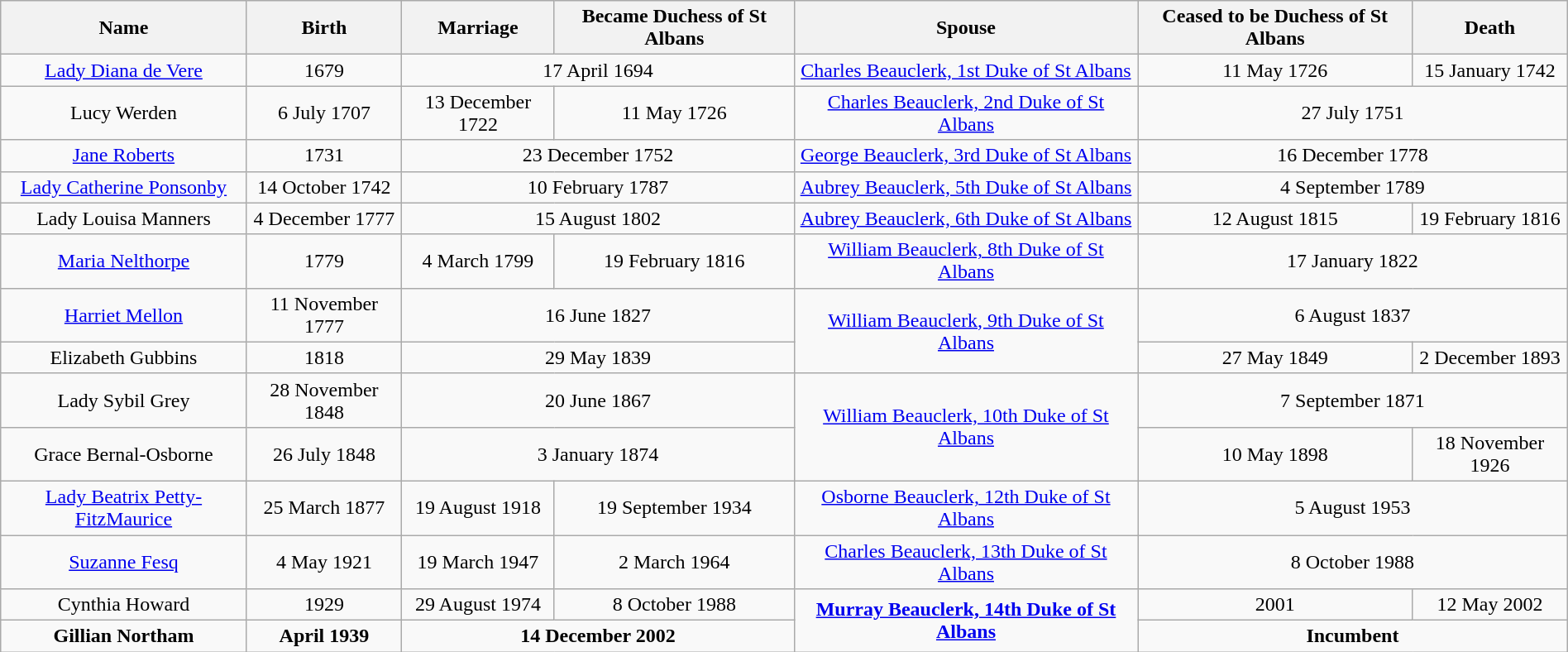<table class="wikitable" width="100%" style="text-align: center;">
<tr>
<th>Name</th>
<th>Birth</th>
<th>Marriage</th>
<th>Became Duchess of St Albans</th>
<th>Spouse</th>
<th>Ceased to be Duchess of St Albans</th>
<th>Death</th>
</tr>
<tr>
<td><a href='#'>Lady Diana de Vere</a></td>
<td>1679</td>
<td colspan="2">17 April 1694</td>
<td><a href='#'>Charles Beauclerk, 1st Duke of St Albans</a></td>
<td>11 May 1726</td>
<td>15 January 1742</td>
</tr>
<tr>
<td>Lucy Werden</td>
<td>6 July 1707</td>
<td>13 December 1722</td>
<td>11 May 1726</td>
<td><a href='#'>Charles Beauclerk, 2nd Duke of St Albans</a></td>
<td colspan="2">27 July 1751</td>
</tr>
<tr>
<td><a href='#'>Jane Roberts</a></td>
<td>1731</td>
<td colspan="2" align="center">23 December 1752</td>
<td><a href='#'>George Beauclerk, 3rd Duke of St Albans</a></td>
<td colspan="2">16 December 1778</td>
</tr>
<tr>
<td><a href='#'>Lady Catherine Ponsonby</a></td>
<td>14 October 1742</td>
<td colspan="2">10 February 1787</td>
<td><a href='#'>Aubrey Beauclerk, 5th Duke of St Albans</a></td>
<td colspan="2">4 September 1789</td>
</tr>
<tr>
<td>Lady Louisa Manners</td>
<td>4 December 1777</td>
<td colspan="2">15 August 1802</td>
<td><a href='#'>Aubrey Beauclerk, 6th Duke of St Albans</a></td>
<td>12 August 1815</td>
<td>19 February 1816</td>
</tr>
<tr>
<td><a href='#'>Maria Nelthorpe</a></td>
<td>1779</td>
<td>4 March 1799</td>
<td>19 February 1816</td>
<td><a href='#'>William Beauclerk, 8th Duke of St Albans</a></td>
<td colspan="2">17 January 1822</td>
</tr>
<tr>
<td><a href='#'>Harriet Mellon</a></td>
<td>11 November 1777</td>
<td colspan="2">16 June 1827</td>
<td rowspan="2"><a href='#'>William Beauclerk, 9th Duke of St Albans</a></td>
<td colspan="2">6 August 1837</td>
</tr>
<tr>
<td>Elizabeth Gubbins</td>
<td>1818</td>
<td colspan="2">29 May 1839</td>
<td>27 May 1849</td>
<td>2 December 1893</td>
</tr>
<tr>
<td>Lady Sybil Grey</td>
<td>28 November 1848</td>
<td colspan="2">20 June 1867</td>
<td rowspan="2"><a href='#'>William Beauclerk, 10th Duke of St Albans</a></td>
<td colspan="2">7 September 1871</td>
</tr>
<tr>
<td>Grace Bernal-Osborne</td>
<td>26 July 1848</td>
<td colspan="2">3 January 1874</td>
<td>10 May 1898</td>
<td>18 November 1926</td>
</tr>
<tr>
<td><a href='#'>Lady Beatrix Petty-FitzMaurice</a></td>
<td>25 March 1877</td>
<td>19 August 1918</td>
<td>19 September 1934</td>
<td><a href='#'>Osborne Beauclerk, 12th Duke of St Albans</a></td>
<td colspan="2">5 August 1953</td>
</tr>
<tr>
<td><a href='#'>Suzanne Fesq</a></td>
<td>4 May 1921</td>
<td>19 March 1947</td>
<td>2 March 1964</td>
<td><a href='#'>Charles Beauclerk, 13th Duke of St Albans</a></td>
<td colspan="2">8 October 1988</td>
</tr>
<tr>
<td>Cynthia Howard</td>
<td>1929</td>
<td>29 August 1974</td>
<td>8 October 1988</td>
<td rowspan="2"><a href='#'><strong>Murray Beauclerk, 14th Duke of St Albans</strong></a></td>
<td>2001</td>
<td>12 May 2002</td>
</tr>
<tr>
<td><strong>Gillian Northam</strong></td>
<td><strong>April 1939</strong></td>
<td colspan="2"><strong>14 December 2002</strong></td>
<td colspan="2"><strong>Incumbent</strong></td>
</tr>
</table>
